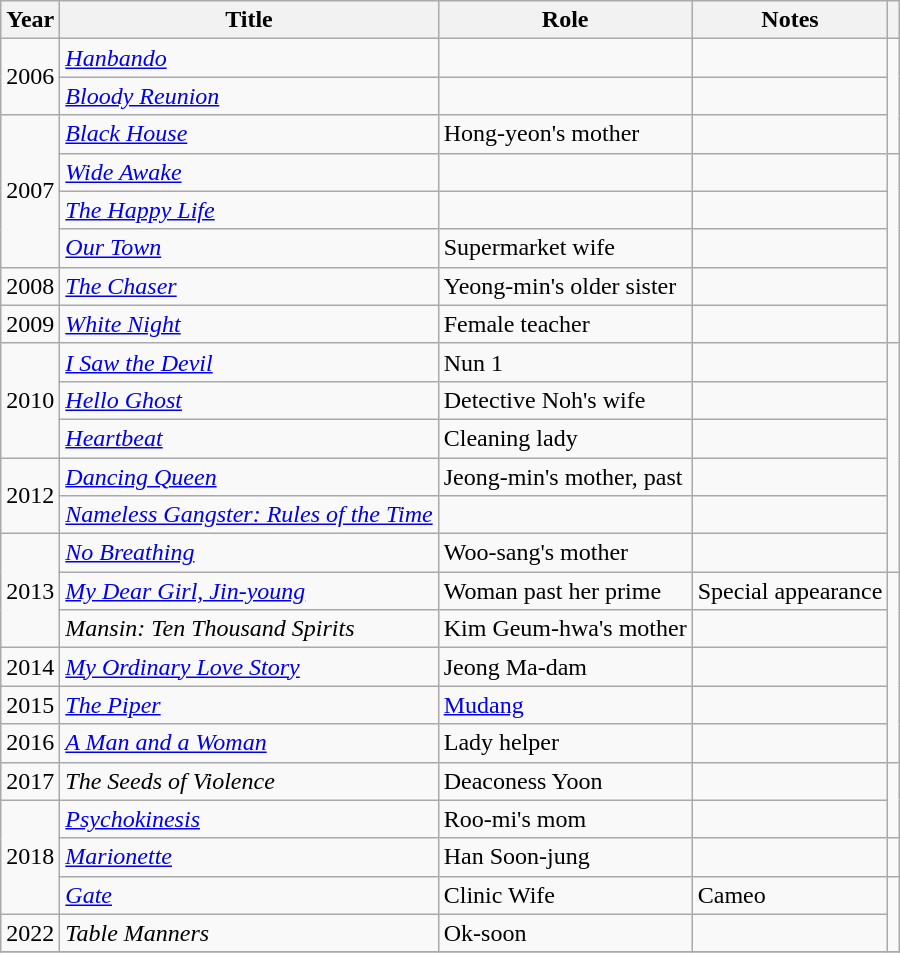<table class="wikitable sortable">
<tr>
<th>Year</th>
<th>Title</th>
<th>Role</th>
<th class="unsortable">Notes</th>
<th class="unsortable"></th>
</tr>
<tr>
<td rowspan="2">2006</td>
<td><em><a href='#'>Hanbando</a></em></td>
<td></td>
<td></td>
<td rowspan=3></td>
</tr>
<tr>
<td><em><a href='#'>Bloody Reunion</a></em></td>
<td></td>
<td></td>
</tr>
<tr>
<td rowspan="4">2007</td>
<td><em><a href='#'>Black House</a></em></td>
<td>Hong-yeon's mother</td>
<td></td>
</tr>
<tr>
<td><em><a href='#'>Wide Awake</a></em></td>
<td></td>
<td></td>
<td rowspan=5></td>
</tr>
<tr>
<td><em><a href='#'>The Happy Life</a></em></td>
<td></td>
<td></td>
</tr>
<tr>
<td><em><a href='#'>Our Town</a></em></td>
<td>Supermarket wife</td>
<td></td>
</tr>
<tr>
<td>2008</td>
<td><em><a href='#'>The Chaser</a></em></td>
<td>Yeong-min's older sister</td>
<td></td>
</tr>
<tr>
<td>2009</td>
<td><em><a href='#'>White Night</a></em></td>
<td>Female teacher</td>
<td></td>
</tr>
<tr>
<td rowspan="3">2010</td>
<td><em><a href='#'>I Saw the Devil</a></em></td>
<td>Nun 1</td>
<td></td>
<td rowspan=6></td>
</tr>
<tr>
<td><em><a href='#'>Hello Ghost</a></em></td>
<td>Detective Noh's wife</td>
<td></td>
</tr>
<tr>
<td><em><a href='#'>Heartbeat</a></em></td>
<td>Cleaning lady</td>
<td></td>
</tr>
<tr>
<td rowspan="2">2012</td>
<td><em><a href='#'>Dancing Queen</a></em></td>
<td>Jeong-min's mother, past</td>
<td></td>
</tr>
<tr>
<td><em><a href='#'>Nameless Gangster: Rules of the Time</a></em></td>
<td></td>
<td></td>
</tr>
<tr>
<td rowspan="3">2013</td>
<td><em><a href='#'>No Breathing</a></em></td>
<td>Woo-sang's mother</td>
<td></td>
</tr>
<tr>
<td><em><a href='#'>My Dear Girl, Jin-young</a></em></td>
<td>Woman past her prime</td>
<td>Special appearance</td>
<td rowspan=5></td>
</tr>
<tr>
<td><em>Mansin: Ten Thousand Spirits</em></td>
<td>Kim Geum-hwa's mother</td>
<td></td>
</tr>
<tr>
<td>2014</td>
<td><em><a href='#'>My Ordinary Love Story</a></em></td>
<td>Jeong Ma-dam</td>
<td></td>
</tr>
<tr>
<td>2015</td>
<td><em><a href='#'>The Piper</a></em></td>
<td><a href='#'>Mudang</a></td>
<td></td>
</tr>
<tr>
<td>2016</td>
<td><em><a href='#'>A Man and a Woman</a></em></td>
<td>Lady helper</td>
<td></td>
</tr>
<tr>
<td>2017</td>
<td><em>The Seeds of Violence</em></td>
<td>Deaconess Yoon</td>
<td></td>
<td rowspan=2></td>
</tr>
<tr>
<td rowspan="3">2018</td>
<td><em><a href='#'>Psychokinesis</a></em></td>
<td>Roo-mi's mom</td>
<td></td>
</tr>
<tr>
<td><em><a href='#'>Marionette</a></em></td>
<td>Han Soon-jung</td>
<td></td>
<td></td>
</tr>
<tr>
<td><em><a href='#'>Gate</a></em></td>
<td>Clinic Wife</td>
<td>Cameo</td>
<td rowspan=2></td>
</tr>
<tr>
<td>2022</td>
<td><em>Table Manners</em></td>
<td>Ok-soon</td>
<td></td>
</tr>
<tr>
</tr>
</table>
